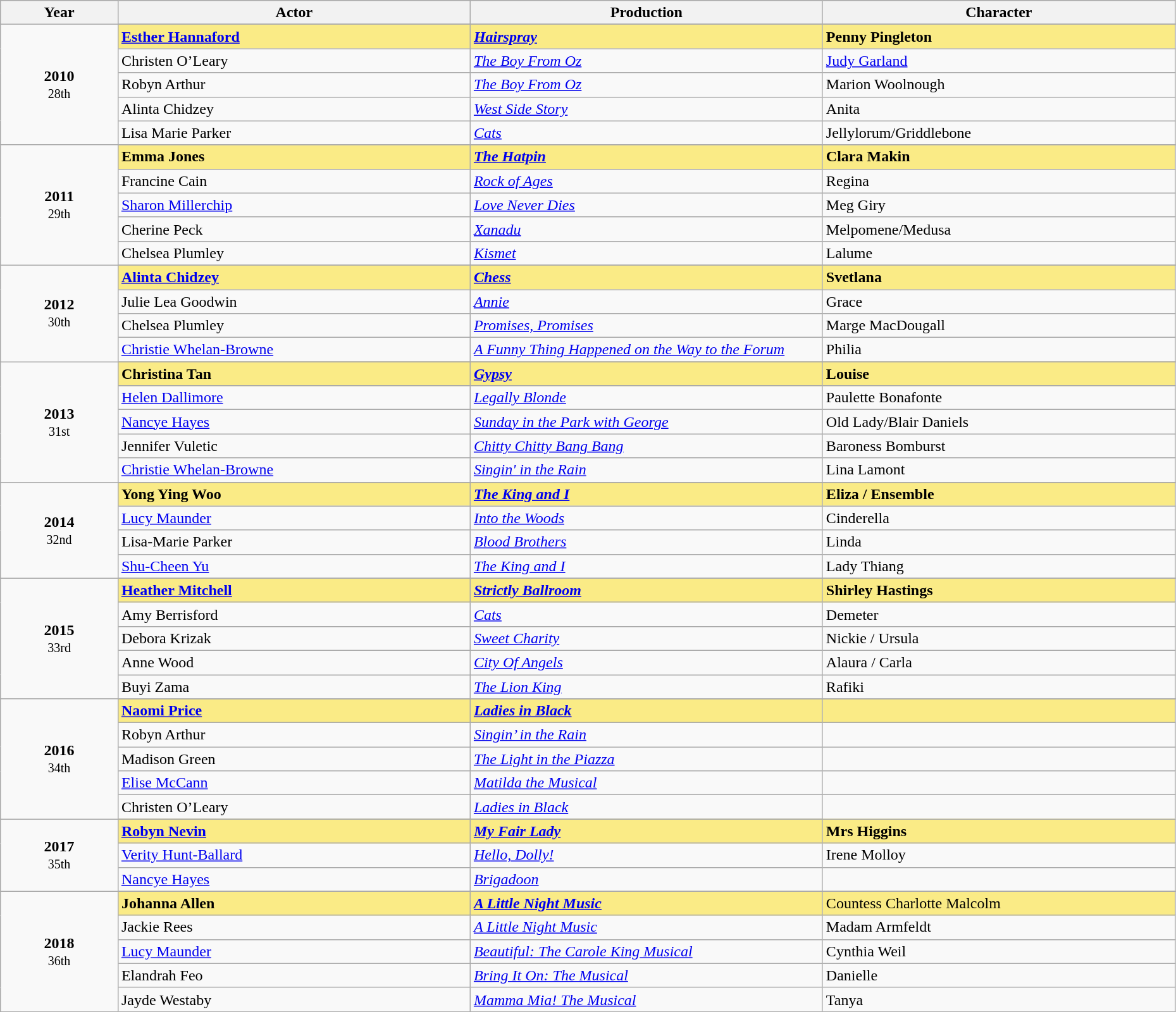<table class="wikitable" style="width:98%;">
<tr style="background:#bebebe;">
<th style="width:10%;">Year</th>
<th style="width:30%;">Actor</th>
<th style="width:30%;">Production</th>
<th style="width:30%;">Character</th>
</tr>
<tr>
<td rowspan=6 style="text-align:center"><strong>2010</strong><br><small>28th</small></td>
</tr>
<tr style="background:#FAEB86">
<td><strong><a href='#'>Esther Hannaford</a></strong></td>
<td><strong><em><a href='#'>Hairspray</a></em></strong></td>
<td><strong>Penny Pingleton</strong></td>
</tr>
<tr>
<td>Christen O’Leary</td>
<td><em><a href='#'>The Boy From Oz</a></em></td>
<td><a href='#'>Judy Garland</a></td>
</tr>
<tr>
<td>Robyn Arthur</td>
<td><em><a href='#'>The Boy From Oz</a></em></td>
<td>Marion Woolnough</td>
</tr>
<tr>
<td>Alinta Chidzey</td>
<td><em><a href='#'>West Side Story</a></em></td>
<td>Anita</td>
</tr>
<tr>
<td>Lisa Marie Parker</td>
<td><em><a href='#'>Cats</a></em></td>
<td>Jellylorum/Griddlebone</td>
</tr>
<tr>
<td rowspan=6 style="text-align:center"><strong>2011</strong><br><small>29th</small></td>
</tr>
<tr style="background:#FAEB86">
<td><strong>Emma Jones</strong></td>
<td><strong><em><a href='#'>The Hatpin</a></em></strong></td>
<td><strong>Clara Makin</strong></td>
</tr>
<tr>
<td>Francine Cain</td>
<td><em><a href='#'>Rock of Ages</a></em></td>
<td>Regina</td>
</tr>
<tr>
<td><a href='#'>Sharon Millerchip</a></td>
<td><em><a href='#'>Love Never Dies</a></em></td>
<td>Meg Giry</td>
</tr>
<tr>
<td>Cherine Peck</td>
<td><em><a href='#'>Xanadu</a></em></td>
<td>Melpomene/Medusa</td>
</tr>
<tr>
<td>Chelsea Plumley</td>
<td><em><a href='#'>Kismet</a></em></td>
<td>Lalume</td>
</tr>
<tr>
<td rowspan=5 style="text-align:center"><strong>2012</strong><br><small>30th</small></td>
</tr>
<tr style="background:#FAEB86">
<td><strong><a href='#'>Alinta Chidzey</a></strong></td>
<td><strong><em><a href='#'>Chess</a></em></strong></td>
<td><strong>Svetlana</strong></td>
</tr>
<tr>
<td>Julie Lea Goodwin</td>
<td><em><a href='#'>Annie</a></em></td>
<td>Grace</td>
</tr>
<tr>
<td>Chelsea Plumley</td>
<td><em><a href='#'>Promises, Promises</a></em></td>
<td>Marge MacDougall</td>
</tr>
<tr>
<td><a href='#'>Christie Whelan-Browne</a></td>
<td><em><a href='#'>A Funny Thing Happened on the Way to the Forum</a></em></td>
<td>Philia</td>
</tr>
<tr>
<td rowspan=6 style="text-align:center"><strong>2013</strong><br><small>31st</small></td>
</tr>
<tr style="background:#FAEB86">
<td><strong>Christina Tan</strong></td>
<td><strong><em><a href='#'>Gypsy</a></em></strong></td>
<td><strong>Louise</strong></td>
</tr>
<tr>
<td><a href='#'>Helen Dallimore</a></td>
<td><em><a href='#'>Legally Blonde</a></em></td>
<td>Paulette Bonafonte</td>
</tr>
<tr>
<td><a href='#'>Nancye Hayes</a></td>
<td><em><a href='#'>Sunday in the Park with George</a></em></td>
<td>Old Lady/Blair Daniels</td>
</tr>
<tr>
<td>Jennifer Vuletic</td>
<td><em><a href='#'>Chitty Chitty Bang Bang</a></em></td>
<td>Baroness Bomburst</td>
</tr>
<tr>
<td><a href='#'>Christie Whelan-Browne</a></td>
<td><em><a href='#'>Singin' in the Rain</a></em></td>
<td>Lina Lamont</td>
</tr>
<tr>
<td rowspan=5 style="text-align:center"><strong>2014</strong><br><small>32nd</small></td>
</tr>
<tr style="background:#FAEB86">
<td><strong>Yong Ying Woo</strong></td>
<td><strong><em><a href='#'>The King and I</a></em></strong></td>
<td><strong>Eliza / Ensemble</strong></td>
</tr>
<tr>
<td><a href='#'>Lucy Maunder</a></td>
<td><em><a href='#'>Into the Woods</a></em></td>
<td>Cinderella</td>
</tr>
<tr>
<td>Lisa-Marie Parker</td>
<td><em><a href='#'>Blood Brothers</a></em></td>
<td>Linda</td>
</tr>
<tr>
<td><a href='#'>Shu-Cheen Yu</a></td>
<td><em><a href='#'>The King and I</a></em></td>
<td>Lady Thiang</td>
</tr>
<tr>
<td rowspan=6 style="text-align:center"><strong>2015</strong><br><small>33rd</small></td>
</tr>
<tr style="background:#FAEB86">
<td><strong><a href='#'>Heather Mitchell</a></strong></td>
<td><strong><em><a href='#'>Strictly Ballroom</a></em></strong></td>
<td><strong>Shirley Hastings</strong></td>
</tr>
<tr>
<td>Amy Berrisford</td>
<td><em><a href='#'>Cats</a></em></td>
<td>Demeter</td>
</tr>
<tr>
<td>Debora Krizak</td>
<td><em><a href='#'>Sweet Charity</a></em></td>
<td>Nickie / Ursula</td>
</tr>
<tr>
<td>Anne Wood</td>
<td><em><a href='#'>City Of Angels</a></em></td>
<td>Alaura / Carla</td>
</tr>
<tr>
<td>Buyi Zama</td>
<td><em><a href='#'>The Lion King</a></em></td>
<td>Rafiki</td>
</tr>
<tr>
<td rowspan=6 style="text-align:center"><strong>2016</strong><br><small>34th</small></td>
</tr>
<tr style="background:#FAEB86">
<td><strong><a href='#'>Naomi Price</a></strong></td>
<td><strong><em><a href='#'>Ladies in Black</a></em></strong></td>
<td></td>
</tr>
<tr>
<td>Robyn Arthur</td>
<td><em><a href='#'>Singin’ in the Rain</a></em></td>
<td></td>
</tr>
<tr>
<td>Madison Green</td>
<td><em><a href='#'>The Light in the Piazza</a></em></td>
<td></td>
</tr>
<tr>
<td><a href='#'>Elise McCann</a></td>
<td><em><a href='#'>Matilda the Musical</a></em></td>
<td></td>
</tr>
<tr>
<td>Christen O’Leary</td>
<td><em><a href='#'>Ladies in Black</a></em></td>
</tr>
<tr>
<td rowspan=4 style="text-align:center"><strong>2017</strong><br><small>35th</small></td>
</tr>
<tr style="background:#FAEB86">
<td><strong><a href='#'>Robyn Nevin</a></strong></td>
<td><strong><em><a href='#'>My Fair Lady</a></em></strong></td>
<td><strong>Mrs Higgins</strong></td>
</tr>
<tr>
<td><a href='#'>Verity Hunt-Ballard</a></td>
<td><em><a href='#'>Hello, Dolly!</a></em></td>
<td>Irene Molloy</td>
</tr>
<tr>
<td><a href='#'>Nancye Hayes</a></td>
<td><em><a href='#'>Brigadoon</a></em></td>
<td></td>
</tr>
<tr>
<td rowspan=6 style="text-align:center"><strong>2018</strong><br><small>36th</small></td>
</tr>
<tr style="background:#FAEB86">
<td><strong>Johanna Allen</strong></td>
<td><strong><em><a href='#'>A Little Night Music</a></em></strong></td>
<td>Countess Charlotte Malcolm</td>
</tr>
<tr>
<td>Jackie Rees</td>
<td><em><a href='#'>A Little Night Music</a></em></td>
<td>Madam Armfeldt</td>
</tr>
<tr>
<td><a href='#'>Lucy Maunder</a></td>
<td><em><a href='#'>Beautiful: The Carole King Musical</a></em></td>
<td>Cynthia Weil</td>
</tr>
<tr>
<td>Elandrah Feo</td>
<td><em><a href='#'>Bring It On: The Musical</a></em></td>
<td>Danielle</td>
</tr>
<tr>
<td>Jayde Westaby</td>
<td><em><a href='#'>Mamma Mia! The Musical</a></em></td>
<td>Tanya</td>
</tr>
</table>
